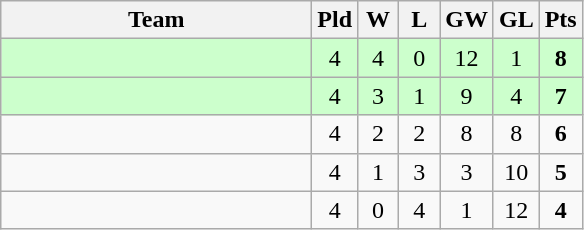<table class="wikitable" style="text-align:center">
<tr>
<th width=200>Team</th>
<th width=20>Pld</th>
<th width=20>W</th>
<th width=20>L</th>
<th width=20>GW</th>
<th width=20>GL</th>
<th width=20>Pts</th>
</tr>
<tr bgcolor=ccffcc>
<td style="text-align:left;"></td>
<td>4</td>
<td>4</td>
<td>0</td>
<td>12</td>
<td>1</td>
<td><strong>8</strong></td>
</tr>
<tr bgcolor=ccffcc>
<td style="text-align:left;"></td>
<td>4</td>
<td>3</td>
<td>1</td>
<td>9</td>
<td>4</td>
<td><strong>7</strong></td>
</tr>
<tr>
<td style="text-align:left;"></td>
<td>4</td>
<td>2</td>
<td>2</td>
<td>8</td>
<td>8</td>
<td><strong>6</strong></td>
</tr>
<tr>
<td style="text-align:left;"></td>
<td>4</td>
<td>1</td>
<td>3</td>
<td>3</td>
<td>10</td>
<td><strong>5</strong></td>
</tr>
<tr>
<td style="text-align:left;"></td>
<td>4</td>
<td>0</td>
<td>4</td>
<td>1</td>
<td>12</td>
<td><strong>4</strong></td>
</tr>
</table>
